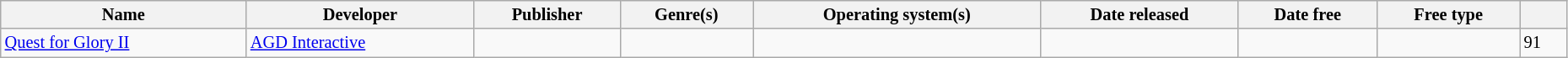<table class="wikitable sortable" style="font-size:85%; width:98%">
<tr>
<th>Name</th>
<th>Developer</th>
<th>Publisher</th>
<th>Genre(s)</th>
<th>Operating system(s)</th>
<th>Date released</th>
<th>Date free</th>
<th>Free type</th>
<th></th>
</tr>
<tr>
<td><a href='#'>Quest for Glory II</a></td>
<td><a href='#'>AGD Interactive</a></td>
<td></td>
<td></td>
<td></td>
<td></td>
<td></td>
<td></td>
<td>91</td>
</tr>
</table>
